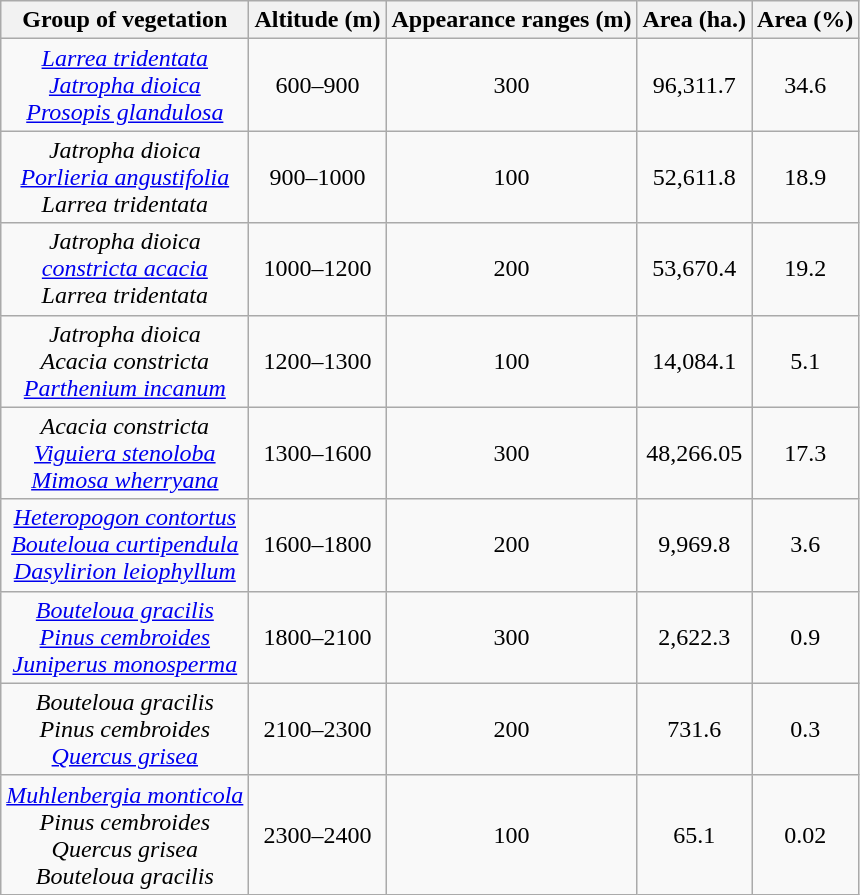<table class="wikitable" style="text-align: center">
<tr>
<th>Group of vegetation</th>
<th>Altitude (m)</th>
<th>Appearance ranges (m)</th>
<th>Area (ha.)</th>
<th>Area (%)</th>
</tr>
<tr>
<td><em><a href='#'>Larrea tridentata</a></em><br><em><a href='#'>Jatropha dioica</a></em><br><em><a href='#'>Prosopis glandulosa</a></em></td>
<td>600–900</td>
<td>300</td>
<td>96,311.7</td>
<td>34.6</td>
</tr>
<tr>
<td><em>Jatropha dioica</em><br><em><a href='#'>Porlieria angustifolia</a></em><br><em>Larrea tridentata</em></td>
<td>900–1000</td>
<td>100</td>
<td>52,611.8</td>
<td>18.9</td>
</tr>
<tr>
<td><em>Jatropha dioica</em><br><em><a href='#'>constricta acacia</a></em><br><em>Larrea tridentata</em></td>
<td>1000–1200</td>
<td>200</td>
<td>53,670.4</td>
<td>19.2</td>
</tr>
<tr>
<td><em>Jatropha dioica</em><br><em>Acacia constricta</em><br><em><a href='#'>Parthenium incanum</a></em></td>
<td>1200–1300</td>
<td>100</td>
<td>14,084.1</td>
<td>5.1</td>
</tr>
<tr>
<td><em>Acacia constricta</em><br><em><a href='#'>Viguiera stenoloba</a></em><br><em><a href='#'>Mimosa wherryana</a></em></td>
<td>1300–1600</td>
<td>300</td>
<td>48,266.05</td>
<td>17.3</td>
</tr>
<tr>
<td><em><a href='#'>Heteropogon contortus</a></em><br><em><a href='#'>Bouteloua curtipendula</a></em><br><em><a href='#'>Dasylirion leiophyllum</a></em></td>
<td>1600–1800</td>
<td>200</td>
<td>9,969.8</td>
<td>3.6</td>
</tr>
<tr>
<td><em><a href='#'>Bouteloua gracilis</a></em><br><em><a href='#'>Pinus cembroides</a></em><br><em><a href='#'>Juniperus monosperma</a></em></td>
<td>1800–2100</td>
<td>300</td>
<td>2,622.3</td>
<td>0.9</td>
</tr>
<tr>
<td><em>Bouteloua gracilis</em><br><em>Pinus cembroides</em><br><em><a href='#'>Quercus grisea</a></em></td>
<td>2100–2300</td>
<td>200</td>
<td>731.6</td>
<td>0.3</td>
</tr>
<tr>
<td><em><a href='#'>Muhlenbergia monticola</a></em><br><em>Pinus cembroides</em><br><em>Quercus grisea</em><br><em>Bouteloua gracilis</em></td>
<td>2300–2400</td>
<td>100</td>
<td>65.1</td>
<td>0.02</td>
</tr>
</table>
